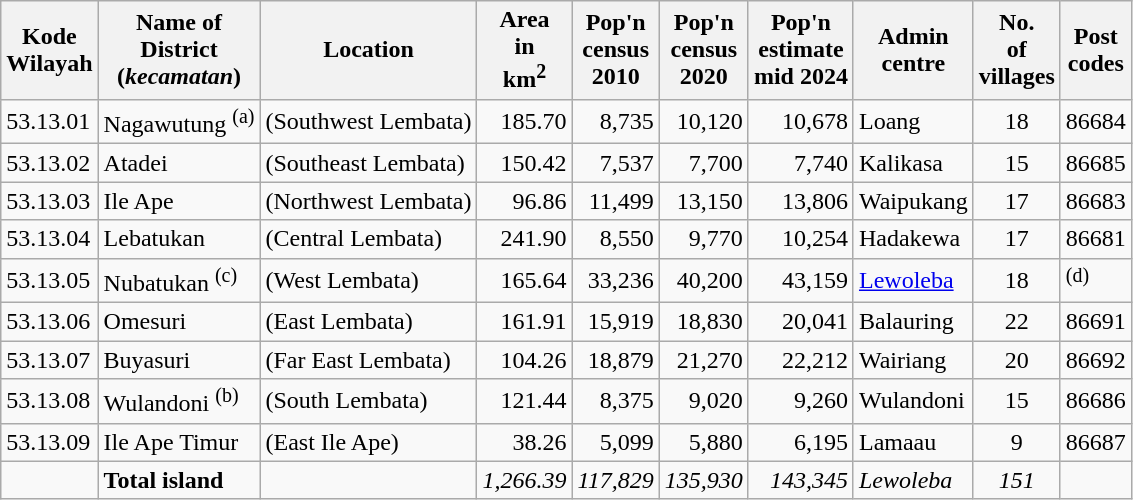<table class="sortable wikitable">
<tr>
<th>Kode <br>Wilayah</th>
<th>Name of<br>District <br>(<em>kecamatan</em>)</th>
<th>Location</th>
<th>Area <br>in<br> km<sup>2</sup></th>
<th>Pop'n<br>census<br>2010</th>
<th>Pop'n<br>census<br>2020</th>
<th>Pop'n<br>estimate<br>mid 2024</th>
<th>Admin<br> centre</th>
<th>No.<br>of<br>villages</th>
<th>Post<br>codes</th>
</tr>
<tr>
<td>53.13.01</td>
<td>Nagawutung <sup>(a)</sup> </td>
<td>(Southwest Lembata)</td>
<td align="right">185.70</td>
<td align="right">8,735</td>
<td align="right">10,120</td>
<td align="right">10,678</td>
<td>Loang</td>
<td align="center">18</td>
<td>86684</td>
</tr>
<tr>
<td>53.13.02</td>
<td>Atadei </td>
<td>(Southeast Lembata)</td>
<td align="right">150.42</td>
<td align="right">7,537</td>
<td align="right">7,700</td>
<td align="right">7,740</td>
<td>Kalikasa</td>
<td align="center">15</td>
<td>86685</td>
</tr>
<tr>
<td>53.13.03</td>
<td>Ile Ape </td>
<td>(Northwest Lembata)</td>
<td align="right">96.86</td>
<td align="right">11,499</td>
<td align="right">13,150</td>
<td align="right">13,806</td>
<td>Waipukang</td>
<td align="center">17</td>
<td>86683</td>
</tr>
<tr>
<td>53.13.04</td>
<td>Lebatukan </td>
<td>(Central Lembata)</td>
<td align="right">241.90</td>
<td align="right">8,550</td>
<td align="right">9,770</td>
<td align="right">10,254</td>
<td>Hadakewa</td>
<td align="center">17</td>
<td>86681</td>
</tr>
<tr>
<td>53.13.05</td>
<td>Nubatukan <sup>(c)</sup> </td>
<td>(West Lembata)</td>
<td align="right">165.64</td>
<td align="right">33,236</td>
<td align="right">40,200</td>
<td align="right">43,159</td>
<td><a href='#'>Lewoleba</a></td>
<td align="center">18</td>
<td><sup>(d)</sup></td>
</tr>
<tr>
<td>53.13.06</td>
<td>Omesuri </td>
<td>(East Lembata)</td>
<td align="right">161.91</td>
<td align="right">15,919</td>
<td align="right">18,830</td>
<td align="right">20,041</td>
<td>Balauring</td>
<td align="center">22</td>
<td>86691</td>
</tr>
<tr>
<td>53.13.07</td>
<td>Buyasuri </td>
<td>(Far East Lembata)</td>
<td align="right">104.26</td>
<td align="right">18,879</td>
<td align="right">21,270</td>
<td align="right">22,212</td>
<td>Wairiang</td>
<td align="center">20</td>
<td>86692</td>
</tr>
<tr>
<td>53.13.08</td>
<td>Wulandoni <sup>(b)</sup> </td>
<td>(South Lembata)</td>
<td align="right">121.44</td>
<td align="right">8,375</td>
<td align="right">9,020</td>
<td align="right">9,260</td>
<td>Wulandoni</td>
<td align="center">15</td>
<td>86686</td>
</tr>
<tr>
<td>53.13.09</td>
<td>Ile Ape Timur </td>
<td>(East Ile Ape)</td>
<td align="right">38.26</td>
<td align="right">5,099</td>
<td align="right">5,880</td>
<td align="right">6,195</td>
<td>Lamaau</td>
<td align="center">9</td>
<td>86687</td>
</tr>
<tr>
<td></td>
<td><strong>Total island</strong></td>
<td></td>
<td align="right"><em>1,266.39</em></td>
<td align="right"><em>117,829</em></td>
<td align="right"><em>135,930</em></td>
<td align="right"><em>143,345</em></td>
<td><em>Lewoleba</em></td>
<td align="center"><em>151</em></td>
<td></td>
</tr>
</table>
